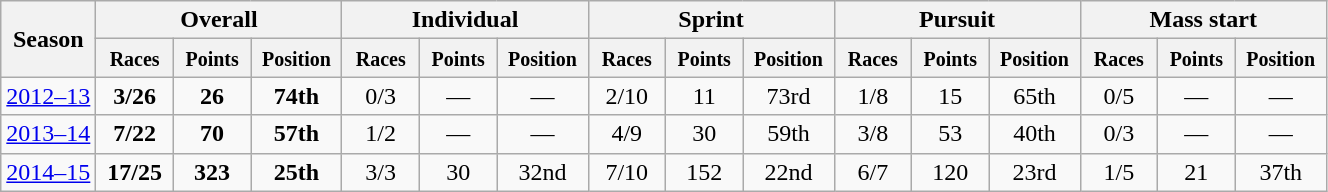<table class="wikitable" style="text-align:center;" width="70%">
<tr class="hintergrundfarbe5">
<th rowspan="2" style="width:6%;">Season</th>
<th colspan="3">Overall</th>
<th colspan="3">Individual</th>
<th colspan="3">Sprint</th>
<th colspan="3">Pursuit</th>
<th colspan="3">Mass start</th>
</tr>
<tr class="hintergrundfarbe5">
<th style="width:5%;"><small>Races</small></th>
<th style="width:5%;"><small>Points</small></th>
<th style="width:5%;"><small>Position</small></th>
<th style="width:5%;"><small>Races</small></th>
<th style="width:5%;"><small>Points</small></th>
<th style="width:5%;"><small>Position</small></th>
<th style="width:5%;"><small>Races</small></th>
<th style="width:5%;"><small>Points</small></th>
<th style="width:5%;"><small>Position</small></th>
<th style="width:5%;"><small>Races</small></th>
<th style="width:5%;"><small>Points</small></th>
<th style="width:5%;"><small>Position</small></th>
<th style="width:5%;"><small>Races</small></th>
<th style="width:5%;"><small>Points</small></th>
<th style="width:5%;"><small>Position</small></th>
</tr>
<tr>
<td><a href='#'>2012–13</a></td>
<td><strong>3/26</strong></td>
<td><strong>26</strong></td>
<td><strong>74th</strong></td>
<td>0/3</td>
<td>—</td>
<td>—</td>
<td>2/10</td>
<td>11</td>
<td>73rd</td>
<td>1/8</td>
<td>15</td>
<td>65th</td>
<td>0/5</td>
<td>—</td>
<td>—</td>
</tr>
<tr>
<td><a href='#'>2013–14</a></td>
<td><strong>7/22</strong></td>
<td><strong>70</strong></td>
<td><strong>57th</strong></td>
<td>1/2</td>
<td>—</td>
<td>—</td>
<td>4/9</td>
<td>30</td>
<td>59th</td>
<td>3/8</td>
<td>53</td>
<td>40th</td>
<td>0/3</td>
<td>—</td>
<td>—</td>
</tr>
<tr>
<td><a href='#'>2014–15</a></td>
<td><strong>17/25</strong></td>
<td><strong>323</strong></td>
<td><strong>25th</strong></td>
<td>3/3</td>
<td>30</td>
<td>32nd</td>
<td>7/10</td>
<td>152</td>
<td>22nd</td>
<td>6/7</td>
<td>120</td>
<td>23rd</td>
<td>1/5</td>
<td>21</td>
<td>37th</td>
</tr>
</table>
